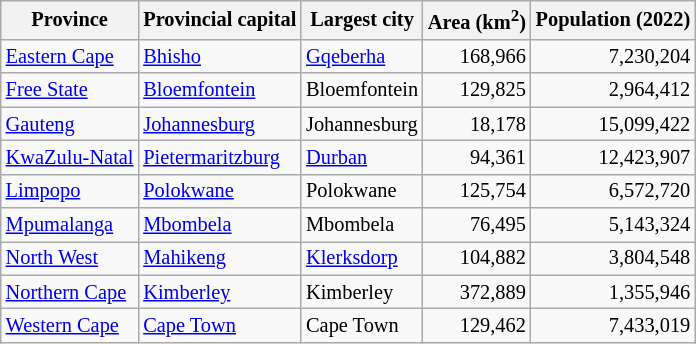<table class="wikitable sortable" style="font-size: 85%; text-align: right">
<tr>
<th>Province</th>
<th>Provincial capital</th>
<th>Largest city</th>
<th>Area (km<sup>2</sup>)</th>
<th>Population (2022)</th>
</tr>
<tr>
<td align="left"><a href='#'>Eastern Cape</a></td>
<td align="left"><a href='#'>Bhisho</a></td>
<td align="left"><a href='#'>Gqeberha</a></td>
<td>168,966</td>
<td>7,230,204</td>
</tr>
<tr>
<td align="left"><a href='#'>Free State</a></td>
<td align="left"><a href='#'>Bloemfontein</a></td>
<td align="left">Bloemfontein</td>
<td>129,825</td>
<td>2,964,412</td>
</tr>
<tr>
<td align="left"><a href='#'>Gauteng</a></td>
<td align="left"><a href='#'>Johannesburg</a></td>
<td align="left">Johannesburg</td>
<td>18,178</td>
<td>15,099,422</td>
</tr>
<tr>
<td align="left"><a href='#'>KwaZulu-Natal</a></td>
<td align="left"><a href='#'>Pietermaritzburg</a></td>
<td align="left"><a href='#'>Durban</a></td>
<td>94,361</td>
<td>12,423,907</td>
</tr>
<tr>
<td align="left"><a href='#'>Limpopo</a></td>
<td align="left"><a href='#'>Polokwane</a></td>
<td align="left">Polokwane</td>
<td>125,754</td>
<td>6,572,720</td>
</tr>
<tr>
<td align="left"><a href='#'>Mpumalanga</a></td>
<td align="left"><a href='#'>Mbombela</a></td>
<td align="left">Mbombela</td>
<td>76,495</td>
<td>5,143,324</td>
</tr>
<tr>
<td align="left"><a href='#'>North West</a></td>
<td align="left"><a href='#'>Mahikeng</a></td>
<td align="left"><a href='#'>Klerksdorp</a></td>
<td>104,882</td>
<td>3,804,548</td>
</tr>
<tr>
<td align="left"><a href='#'>Northern Cape</a></td>
<td align="left"><a href='#'>Kimberley</a></td>
<td align="left">Kimberley</td>
<td>372,889</td>
<td>1,355,946</td>
</tr>
<tr>
<td align="left"><a href='#'>Western Cape</a></td>
<td align="left"><a href='#'>Cape Town</a></td>
<td align="left">Cape Town</td>
<td>129,462</td>
<td>7,433,019</td>
</tr>
</table>
